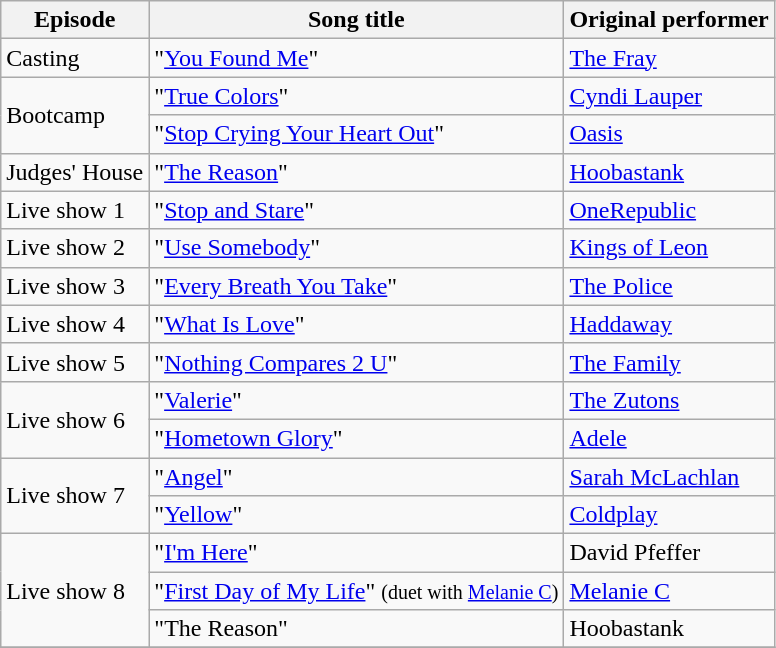<table class="wikitable">
<tr>
<th>Episode</th>
<th>Song title</th>
<th>Original performer</th>
</tr>
<tr>
<td>Casting</td>
<td>"<a href='#'>You Found Me</a>"</td>
<td><a href='#'>The Fray</a></td>
</tr>
<tr>
<td rowspan="2">Bootcamp</td>
<td>"<a href='#'>True Colors</a>"</td>
<td><a href='#'>Cyndi Lauper</a></td>
</tr>
<tr>
<td>"<a href='#'>Stop Crying Your Heart Out</a>"</td>
<td><a href='#'>Oasis</a></td>
</tr>
<tr>
<td>Judges' House</td>
<td>"<a href='#'>The Reason</a>"</td>
<td><a href='#'>Hoobastank</a></td>
</tr>
<tr>
<td>Live show 1</td>
<td>"<a href='#'>Stop and Stare</a>"</td>
<td><a href='#'>OneRepublic</a></td>
</tr>
<tr>
<td>Live show 2</td>
<td>"<a href='#'>Use Somebody</a>"</td>
<td><a href='#'>Kings of Leon</a></td>
</tr>
<tr>
<td>Live show 3</td>
<td>"<a href='#'>Every Breath You Take</a>"</td>
<td><a href='#'>The Police</a></td>
</tr>
<tr>
<td>Live show 4</td>
<td>"<a href='#'>What Is Love</a>"</td>
<td><a href='#'>Haddaway</a></td>
</tr>
<tr>
<td>Live show 5</td>
<td>"<a href='#'>Nothing Compares 2 U</a>"</td>
<td><a href='#'>The Family</a></td>
</tr>
<tr>
<td rowspan="2">Live show 6</td>
<td>"<a href='#'>Valerie</a>"</td>
<td><a href='#'>The Zutons</a></td>
</tr>
<tr>
<td>"<a href='#'>Hometown Glory</a>"</td>
<td><a href='#'>Adele</a></td>
</tr>
<tr>
<td rowspan="2">Live show 7</td>
<td>"<a href='#'>Angel</a>"</td>
<td><a href='#'>Sarah McLachlan</a></td>
</tr>
<tr>
<td>"<a href='#'>Yellow</a>"</td>
<td><a href='#'>Coldplay</a></td>
</tr>
<tr>
<td rowspan="3">Live show 8</td>
<td>"<a href='#'>I'm Here</a>"</td>
<td>David Pfeffer</td>
</tr>
<tr>
<td>"<a href='#'>First Day of My Life</a>" <small>(duet with <a href='#'>Melanie C</a>)</small></td>
<td><a href='#'>Melanie C</a></td>
</tr>
<tr>
<td>"The Reason"</td>
<td>Hoobastank</td>
</tr>
<tr>
</tr>
</table>
